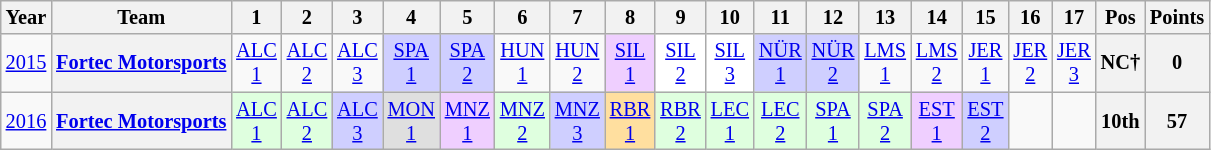<table class="wikitable" style="text-align:center; font-size:85%">
<tr>
<th>Year</th>
<th>Team</th>
<th>1</th>
<th>2</th>
<th>3</th>
<th>4</th>
<th>5</th>
<th>6</th>
<th>7</th>
<th>8</th>
<th>9</th>
<th>10</th>
<th>11</th>
<th>12</th>
<th>13</th>
<th>14</th>
<th>15</th>
<th>16</th>
<th>17</th>
<th>Pos</th>
<th>Points</th>
</tr>
<tr>
<td><a href='#'>2015</a></td>
<th nowrap><a href='#'>Fortec Motorsports</a></th>
<td style="background:#;"><a href='#'>ALC<br>1</a></td>
<td style="background:#;"><a href='#'>ALC<br>2</a></td>
<td style="background:#;"><a href='#'>ALC<br>3</a></td>
<td style="background:#CFCFFF;"><a href='#'>SPA<br>1</a><br></td>
<td style="background:#CFCFFF;"><a href='#'>SPA<br>2</a><br></td>
<td style="background:#;"><a href='#'>HUN<br>1</a></td>
<td style="background:#;"><a href='#'>HUN<br>2</a></td>
<td style="background:#EFCFFF;"><a href='#'>SIL<br>1</a><br></td>
<td style="background:#FFFFFF;"><a href='#'>SIL<br>2</a><br></td>
<td style="background:#FFFFFF;"><a href='#'>SIL<br>3</a><br></td>
<td style="background:#CFCFFF;"><a href='#'>NÜR<br>1</a><br></td>
<td style="background:#CFCFFF;"><a href='#'>NÜR<br>2</a><br></td>
<td style="background:#;"><a href='#'>LMS<br>1</a></td>
<td style="background:#;"><a href='#'>LMS<br>2</a></td>
<td style="background:#;"><a href='#'>JER<br>1</a></td>
<td style="background:#;"><a href='#'>JER<br>2</a></td>
<td style="background:#;"><a href='#'>JER<br>3</a></td>
<th>NC†</th>
<th>0</th>
</tr>
<tr>
<td><a href='#'>2016</a></td>
<th nowrap><a href='#'>Fortec Motorsports</a></th>
<td style="background:#DFFFDF;"><a href='#'>ALC<br>1</a><br></td>
<td style="background:#DFFFDF;"><a href='#'>ALC<br>2</a><br></td>
<td style="background:#CFCFFF;"><a href='#'>ALC<br>3</a><br></td>
<td style="background:#DFDFDF;"><a href='#'>MON<br>1</a><br></td>
<td style="background:#EFCFFF;"><a href='#'>MNZ<br>1</a><br></td>
<td style="background:#DFFFDF;"><a href='#'>MNZ<br>2</a><br></td>
<td style="background:#CFCFFF;"><a href='#'>MNZ<br>3</a><br></td>
<td style="background:#FFDF9F;"><a href='#'>RBR<br>1</a><br></td>
<td style="background:#DFFFDF;"><a href='#'>RBR<br>2</a><br></td>
<td style="background:#DFFFDF;"><a href='#'>LEC<br>1</a><br></td>
<td style="background:#DFFFDF;"><a href='#'>LEC<br>2</a><br></td>
<td style="background:#DFFFDF;"><a href='#'>SPA<br>1</a><br></td>
<td style="background:#DFFFDF;"><a href='#'>SPA<br>2</a><br></td>
<td style="background:#EFCFFF;"><a href='#'>EST<br>1</a><br></td>
<td style="background:#CFCFFF;"><a href='#'>EST<br>2</a><br></td>
<td></td>
<td></td>
<th>10th</th>
<th>57</th>
</tr>
</table>
